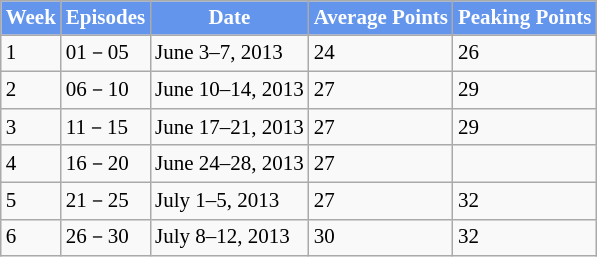<table class="wikitable" style="font-size:14px;">
<tr style="background:cornflowerblue; color:white" align="center">
<td><strong>Week</strong></td>
<td><strong>Episodes</strong></td>
<td><strong>Date</strong></td>
<td><strong>Average Points</strong></td>
<td><strong>Peaking Points</strong></td>
</tr>
<tr>
<td>1</td>
<td>01－05</td>
<td>June 3–7, 2013</td>
<td>24</td>
<td>26</td>
</tr>
<tr>
<td>2</td>
<td>06－10</td>
<td>June 10–14, 2013</td>
<td>27</td>
<td>29</td>
</tr>
<tr>
<td>3</td>
<td>11－15</td>
<td>June 17–21, 2013</td>
<td>27</td>
<td>29</td>
</tr>
<tr>
<td>4</td>
<td>16－20</td>
<td>June 24–28, 2013</td>
<td>27</td>
<td></td>
</tr>
<tr>
<td>5</td>
<td>21－25</td>
<td>July 1–5, 2013</td>
<td>27</td>
<td>32</td>
</tr>
<tr>
<td>6</td>
<td>26－30</td>
<td>July 8–12, 2013</td>
<td>30</td>
<td>32</td>
</tr>
</table>
